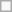<table class="wikitable">
<tr>
<td></td>
</tr>
</table>
